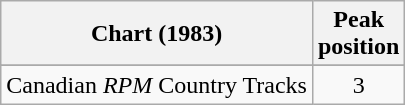<table class="wikitable sortable">
<tr>
<th align="left">Chart (1983)</th>
<th align="center">Peak<br>position</th>
</tr>
<tr>
</tr>
<tr>
<td align="left">Canadian <em>RPM</em> Country Tracks</td>
<td align="center">3</td>
</tr>
</table>
